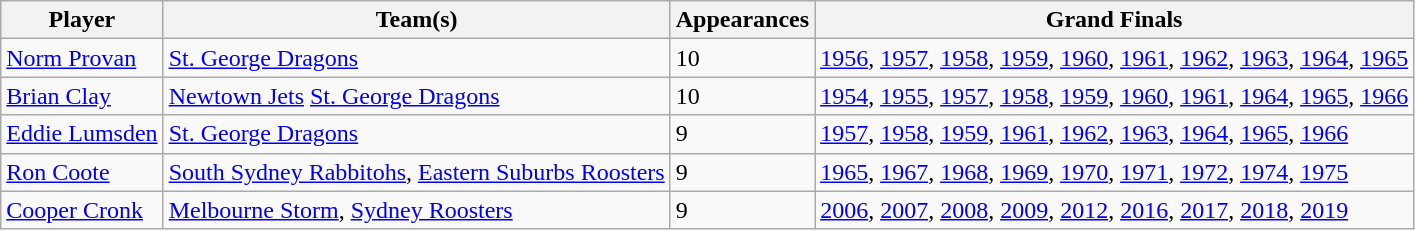<table class="wikitable">
<tr>
<th>Player</th>
<th>Team(s)</th>
<th>Appearances</th>
<th>Grand Finals</th>
</tr>
<tr>
<td><a href='#'>Norm Provan</a></td>
<td> <a href='#'>St. George Dragons</a></td>
<td>10</td>
<td><a href='#'>1956</a>, <a href='#'>1957</a>, <a href='#'>1958</a>, <a href='#'>1959</a>, <a href='#'>1960</a>, <a href='#'>1961</a>, <a href='#'>1962</a>, <a href='#'>1963</a>, <a href='#'>1964</a>, <a href='#'>1965</a></td>
</tr>
<tr>
<td><a href='#'>Brian Clay</a></td>
<td> <a href='#'>Newtown Jets</a>  <a href='#'>St. George Dragons</a></td>
<td>10</td>
<td><a href='#'>1954</a>, <a href='#'>1955</a>, <a href='#'>1957</a>, <a href='#'>1958</a>, <a href='#'>1959</a>, <a href='#'>1960</a>, <a href='#'>1961</a>, <a href='#'>1964</a>, <a href='#'>1965</a>, <a href='#'>1966</a></td>
</tr>
<tr>
<td><a href='#'>Eddie Lumsden</a></td>
<td> <a href='#'>St. George Dragons</a></td>
<td>9</td>
<td><a href='#'>1957</a>, <a href='#'>1958</a>, <a href='#'>1959</a>, <a href='#'>1961</a>, <a href='#'>1962</a>, <a href='#'>1963</a>, <a href='#'>1964</a>, <a href='#'>1965</a>, <a href='#'>1966</a></td>
</tr>
<tr>
<td><a href='#'>Ron Coote</a></td>
<td> <a href='#'>South Sydney Rabbitohs</a>,  <a href='#'>Eastern Suburbs Roosters</a></td>
<td>9</td>
<td><a href='#'>1965</a>, <a href='#'>1967</a>, <a href='#'>1968</a>, <a href='#'>1969</a>, <a href='#'>1970</a>, <a href='#'>1971</a>, <a href='#'>1972</a>, <a href='#'>1974</a>, <a href='#'>1975</a></td>
</tr>
<tr>
<td><a href='#'>Cooper Cronk</a></td>
<td> <a href='#'>Melbourne Storm</a>,  <a href='#'>Sydney Roosters</a></td>
<td>9</td>
<td><a href='#'>2006</a>, <a href='#'>2007</a>, <a href='#'>2008</a>, <a href='#'>2009</a>, <a href='#'>2012</a>, <a href='#'>2016</a>, <a href='#'>2017</a>, <a href='#'>2018</a>, <a href='#'>2019</a></td>
</tr>
</table>
